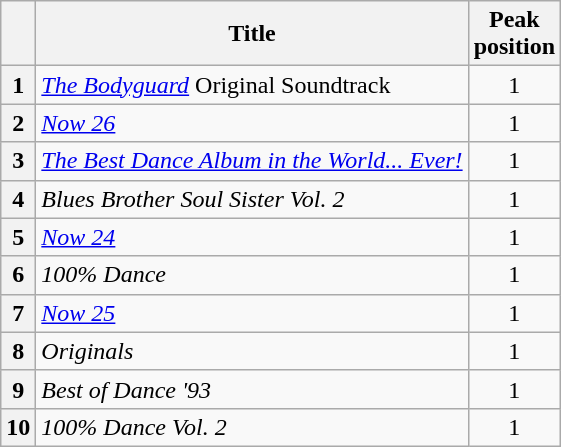<table class="wikitable sortable plainrowheaders">
<tr>
<th scope=col></th>
<th scope=col>Title</th>
<th scope=col>Peak<br>position</th>
</tr>
<tr>
<th scope=row style="text-align:center;">1</th>
<td><em><a href='#'>The Bodyguard</a></em> Original Soundtrack</td>
<td align="center">1</td>
</tr>
<tr>
<th scope=row style="text-align:center;">2</th>
<td><em><a href='#'>Now 26</a></em></td>
<td align="center">1</td>
</tr>
<tr>
<th scope=row style="text-align:center;">3</th>
<td><em><a href='#'>The Best Dance Album in the World... Ever!</a></em></td>
<td align="center">1</td>
</tr>
<tr>
<th scope=row style="text-align:center;">4</th>
<td><em>Blues Brother Soul Sister Vol. 2</em></td>
<td align="center">1</td>
</tr>
<tr>
<th scope=row style="text-align:center;">5</th>
<td><em><a href='#'>Now 24</a></em></td>
<td align="center">1</td>
</tr>
<tr>
<th scope=row style="text-align:center;">6</th>
<td><em>100% Dance</em></td>
<td align="center">1</td>
</tr>
<tr>
<th scope=row style="text-align:center;">7</th>
<td><em><a href='#'>Now 25</a></em></td>
<td align="center">1</td>
</tr>
<tr>
<th scope=row style="text-align:center;">8</th>
<td><em>Originals</em></td>
<td align="center">1</td>
</tr>
<tr>
<th scope=row style="text-align:center;">9</th>
<td><em>Best of Dance '93</em></td>
<td align="center">1</td>
</tr>
<tr>
<th scope=row style="text-align:center;">10</th>
<td><em>100% Dance Vol. 2</em></td>
<td align="center">1</td>
</tr>
</table>
